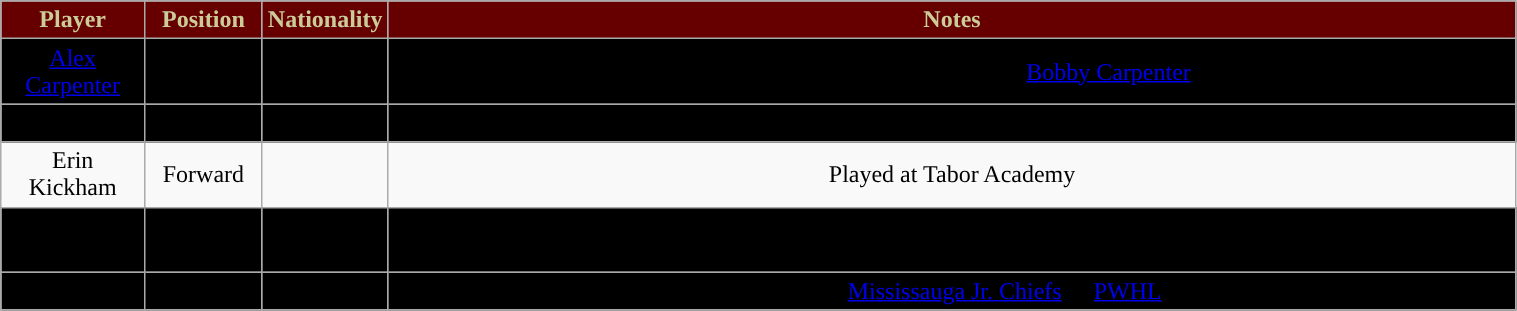<table class="wikitable" width="80%">
<tr align="center" style="background:#660000;color:#CCCC99;">
<td><strong>Player</strong></td>
<td><strong>Position</strong></td>
<td><strong>Nationality</strong></td>
<td><strong>Notes</strong></td>
</tr>
<tr align="center" bgcolor=" ">
<td><a href='#'>Alex Carpenter</a></td>
<td>Forward</td>
<td></td>
<td>Daughter of former NHL player <a href='#'>Bobby Carpenter</a></td>
</tr>
<tr align="center" bgcolor=" ">
<td>Emily Field</td>
<td>Forward</td>
<td></td>
<td>Played at the Lawrence Academy</td>
</tr>
<tr align="center">
<td>Erin Kickham</td>
<td>Forward</td>
<td></td>
<td>Played at Tabor Academy</td>
</tr>
<tr align="center" bgcolor=" ">
<td>Megan Miller</td>
<td>Goaltender</td>
<td></td>
<td>She was a 2011 Team USA U-18 World Championship team member. In addition, she led the Chicago Mission to four straight Illinois state championships</td>
</tr>
<tr align="center" bgcolor=" ">
<td>Emily Pfalzer</td>
<td>Defense</td>
<td></td>
<td>Played for <a href='#'>Mississauga Jr. Chiefs</a> of <a href='#'>PWHL</a></td>
</tr>
<tr align="center" bgcolor=" ">
</tr>
</table>
